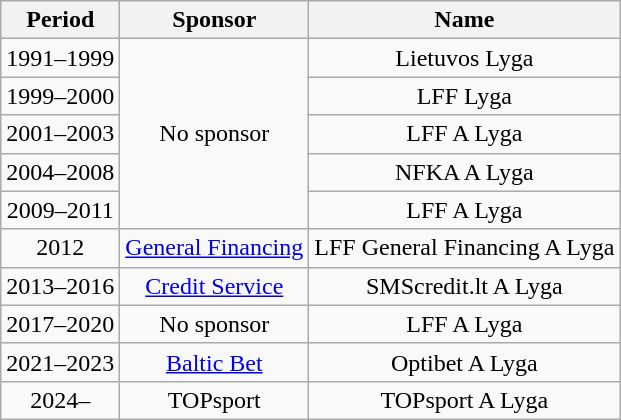<table class="wikitable" style="text-align:center;margin-left:1em;float:center">
<tr>
<th>Period</th>
<th>Sponsor</th>
<th>Name</th>
</tr>
<tr>
<td>1991–1999</td>
<td rowspan=5>No sponsor</td>
<td>Lietuvos Lyga</td>
</tr>
<tr>
<td>1999–2000</td>
<td>LFF Lyga</td>
</tr>
<tr>
<td>2001–2003</td>
<td>LFF A Lyga</td>
</tr>
<tr>
<td>2004–2008</td>
<td>NFKA A Lyga</td>
</tr>
<tr>
<td>2009–2011</td>
<td>LFF A Lyga</td>
</tr>
<tr>
<td>2012</td>
<td><a href='#'>General Financing</a></td>
<td>LFF General Financing A Lyga</td>
</tr>
<tr>
<td>2013–2016</td>
<td><a href='#'>Credit Service</a></td>
<td>SMScredit.lt A Lyga</td>
</tr>
<tr>
<td>2017–2020</td>
<td>No sponsor</td>
<td>LFF A Lyga</td>
</tr>
<tr>
<td>2021–2023</td>
<td><a href='#'>Baltic Bet</a></td>
<td>Optibet A Lyga</td>
</tr>
<tr>
<td>2024–</td>
<td>TOPsport</td>
<td>TOPsport A Lyga</td>
</tr>
</table>
